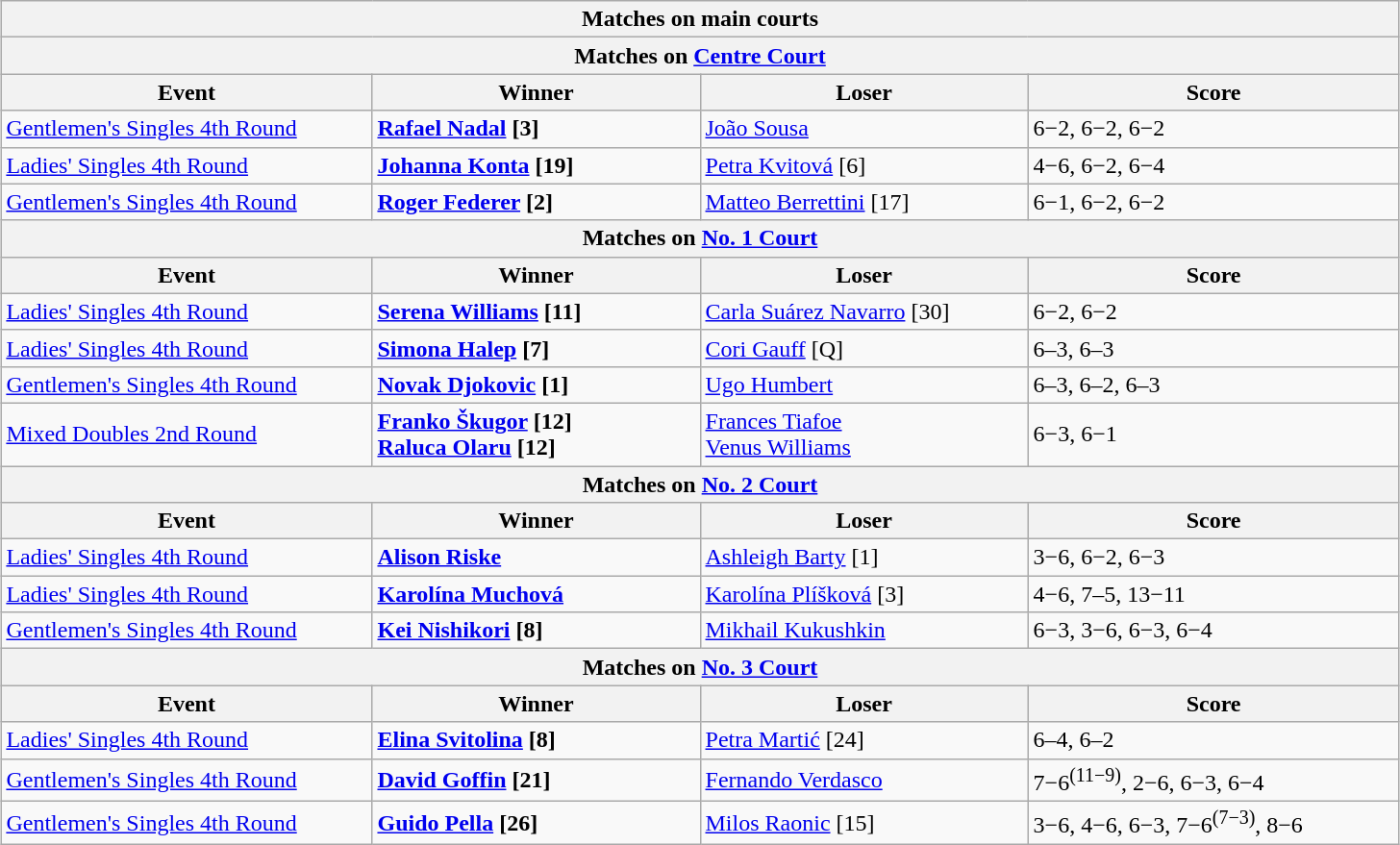<table class="wikitable collapsible uncollapsed" style="margin:auto;">
<tr>
<th colspan="4" style="white-space:nowrap;">Matches on main courts</th>
</tr>
<tr>
<th colspan="4">Matches on <a href='#'>Centre Court</a></th>
</tr>
<tr>
<th width=250>Event</th>
<th width=220>Winner</th>
<th width=220>Loser</th>
<th width=250>Score</th>
</tr>
<tr>
<td><a href='#'>Gentlemen's Singles 4th Round</a></td>
<td> <strong><a href='#'>Rafael Nadal</a> [3]</strong></td>
<td> <a href='#'>João Sousa</a></td>
<td>6−2, 6−2, 6−2</td>
</tr>
<tr>
<td><a href='#'>Ladies' Singles 4th Round</a></td>
<td> <strong><a href='#'>Johanna Konta</a> [19]</strong></td>
<td> <a href='#'>Petra Kvitová</a> [6]</td>
<td>4−6, 6−2, 6−4</td>
</tr>
<tr>
<td><a href='#'>Gentlemen's Singles 4th Round</a></td>
<td> <strong><a href='#'>Roger Federer</a> [2]</strong></td>
<td> <a href='#'>Matteo Berrettini</a> [17]</td>
<td>6−1, 6−2, 6−2</td>
</tr>
<tr>
<th colspan="4">Matches on <a href='#'>No. 1 Court</a></th>
</tr>
<tr>
<th width=220>Event</th>
<th width=220>Winner</th>
<th width=220>Loser</th>
<th width=250>Score</th>
</tr>
<tr>
<td><a href='#'>Ladies' Singles 4th Round</a></td>
<td> <strong><a href='#'>Serena Williams</a> [11]</strong></td>
<td> <a href='#'>Carla Suárez Navarro</a> [30]</td>
<td>6−2, 6−2</td>
</tr>
<tr>
<td><a href='#'>Ladies' Singles 4th Round</a></td>
<td> <strong><a href='#'>Simona Halep</a> [7]</strong></td>
<td> <a href='#'>Cori Gauff</a> [Q]</td>
<td>6–3, 6–3</td>
</tr>
<tr>
<td><a href='#'>Gentlemen's Singles 4th Round</a></td>
<td> <strong><a href='#'>Novak Djokovic</a> [1]</strong></td>
<td> <a href='#'>Ugo Humbert</a></td>
<td>6–3, 6–2, 6–3</td>
</tr>
<tr>
<td><a href='#'>Mixed Doubles 2nd Round</a></td>
<td> <strong><a href='#'>Franko Škugor</a> [12]</strong> <br>  <strong><a href='#'>Raluca Olaru</a> [12]</strong></td>
<td> <a href='#'>Frances Tiafoe</a> <br>  <a href='#'>Venus Williams</a></td>
<td>6−3, 6−1</td>
</tr>
<tr>
<th colspan="4">Matches on <a href='#'>No. 2 Court</a></th>
</tr>
<tr>
<th width=220>Event</th>
<th width=220>Winner</th>
<th width=220>Loser</th>
<th width=250>Score</th>
</tr>
<tr>
<td><a href='#'>Ladies' Singles 4th Round</a></td>
<td> <strong><a href='#'>Alison Riske</a></strong></td>
<td> <a href='#'>Ashleigh Barty</a> [1]</td>
<td>3−6, 6−2, 6−3</td>
</tr>
<tr>
<td><a href='#'>Ladies' Singles 4th Round</a></td>
<td> <strong><a href='#'>Karolína Muchová</a></strong></td>
<td> <a href='#'>Karolína Plíšková</a> [3]</td>
<td>4−6, 7–5, 13−11</td>
</tr>
<tr>
<td><a href='#'>Gentlemen's Singles 4th Round</a></td>
<td> <strong><a href='#'>Kei Nishikori</a> [8]</strong></td>
<td> <a href='#'>Mikhail Kukushkin</a></td>
<td>6−3, 3−6, 6−3, 6−4</td>
</tr>
<tr>
<th colspan="4">Matches on <a href='#'>No. 3 Court</a></th>
</tr>
<tr>
<th width=220>Event</th>
<th width=220>Winner</th>
<th width=220>Loser</th>
<th width=250>Score</th>
</tr>
<tr>
<td><a href='#'>Ladies' Singles 4th Round</a></td>
<td> <strong><a href='#'>Elina Svitolina</a> [8]</strong></td>
<td> <a href='#'>Petra Martić</a> [24]</td>
<td>6–4, 6–2</td>
</tr>
<tr>
<td><a href='#'>Gentlemen's Singles 4th Round</a></td>
<td> <strong><a href='#'>David Goffin</a> [21]</strong></td>
<td> <a href='#'>Fernando Verdasco</a></td>
<td>7−6<sup>(11−9)</sup>, 2−6, 6−3, 6−4</td>
</tr>
<tr>
<td><a href='#'>Gentlemen's Singles 4th Round</a></td>
<td> <strong><a href='#'>Guido Pella</a> [26]</strong></td>
<td> <a href='#'>Milos Raonic</a> [15]</td>
<td>3−6, 4−6, 6−3, 7−6<sup>(7−3)</sup>, 8−6</td>
</tr>
</table>
